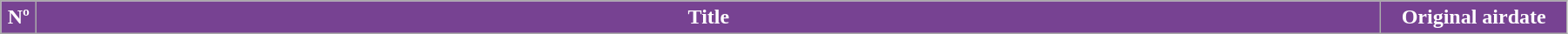<table class="wikitable" style="width:95%; background:#fff;">
<tr style="color:#fff;">
<th style="background:#774292; width:20px">Nº</th>
<th style="background:#774292">Title</th>
<th style="background:#774292; width:135px">Original airdate<br>











</th>
</tr>
</table>
